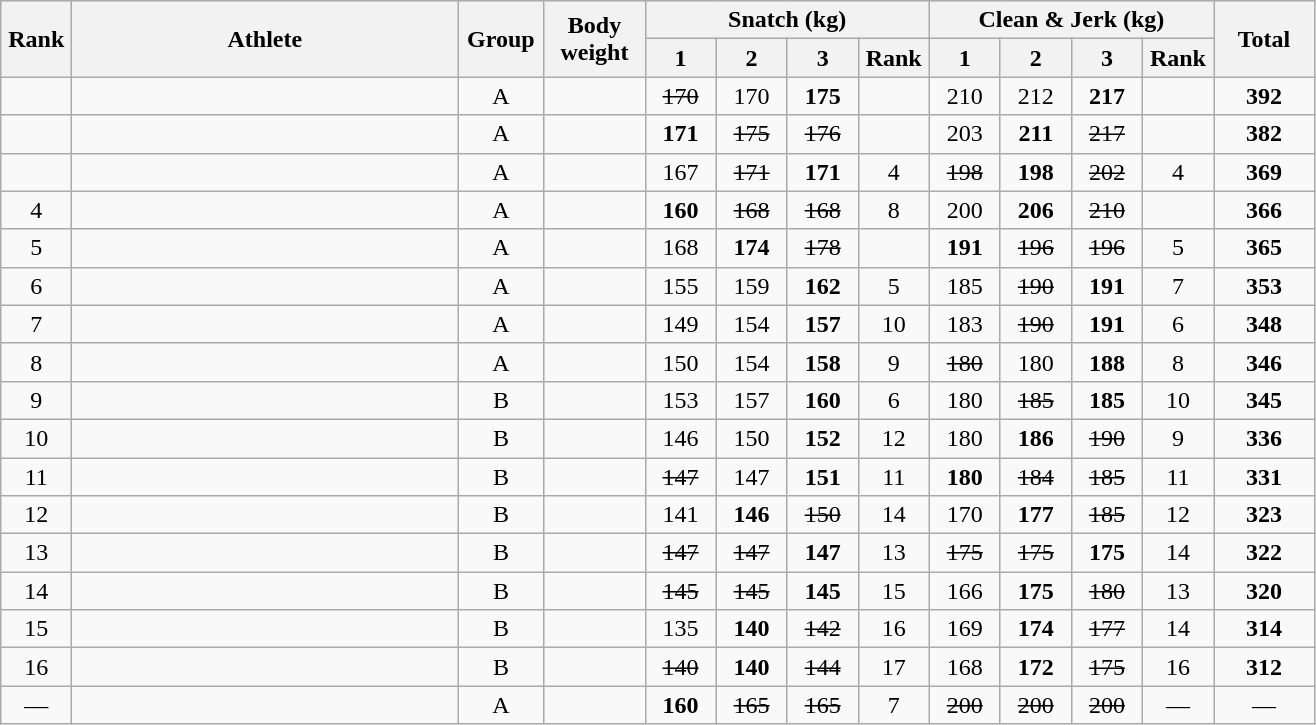<table class = "wikitable" style="text-align:center;">
<tr>
<th rowspan=2 width=40>Rank</th>
<th rowspan=2 width=250>Athlete</th>
<th rowspan=2 width=50>Group</th>
<th rowspan=2 width=60>Body weight</th>
<th colspan=4>Snatch (kg)</th>
<th colspan=4>Clean & Jerk (kg)</th>
<th rowspan=2 width=60>Total</th>
</tr>
<tr>
<th width=40>1</th>
<th width=40>2</th>
<th width=40>3</th>
<th width=40>Rank</th>
<th width=40>1</th>
<th width=40>2</th>
<th width=40>3</th>
<th width=40>Rank</th>
</tr>
<tr>
<td></td>
<td align=left></td>
<td>A</td>
<td></td>
<td><s>170</s></td>
<td>170</td>
<td><strong>175</strong></td>
<td></td>
<td>210</td>
<td>212</td>
<td><strong>217</strong></td>
<td></td>
<td><strong>392</strong></td>
</tr>
<tr>
<td></td>
<td align=left></td>
<td>A</td>
<td></td>
<td><strong>171</strong></td>
<td><s>175</s></td>
<td><s>176</s></td>
<td></td>
<td>203</td>
<td><strong>211</strong></td>
<td><s>217</s></td>
<td></td>
<td><strong>382</strong></td>
</tr>
<tr>
<td></td>
<td align=left></td>
<td>A</td>
<td></td>
<td>167</td>
<td><s>171</s></td>
<td><strong>171</strong></td>
<td>4</td>
<td><s>198</s></td>
<td><strong>198</strong></td>
<td><s>202</s></td>
<td>4</td>
<td><strong>369</strong></td>
</tr>
<tr>
<td>4</td>
<td align=left></td>
<td>A</td>
<td></td>
<td><strong>160</strong></td>
<td><s>168</s></td>
<td><s>168</s></td>
<td>8</td>
<td>200</td>
<td><strong>206</strong></td>
<td><s>210</s></td>
<td></td>
<td><strong>366</strong></td>
</tr>
<tr>
<td>5</td>
<td align=left></td>
<td>A</td>
<td></td>
<td>168</td>
<td><strong>174</strong></td>
<td><s>178</s></td>
<td></td>
<td><strong>191</strong></td>
<td><s>196</s></td>
<td><s>196</s></td>
<td>5</td>
<td><strong>365</strong></td>
</tr>
<tr>
<td>6</td>
<td align=left></td>
<td>A</td>
<td></td>
<td>155</td>
<td>159</td>
<td><strong>162</strong></td>
<td>5</td>
<td>185</td>
<td><s>190</s></td>
<td><strong>191</strong></td>
<td>7</td>
<td><strong>353</strong></td>
</tr>
<tr>
<td>7</td>
<td align=left></td>
<td>A</td>
<td></td>
<td>149</td>
<td>154</td>
<td><strong>157</strong></td>
<td>10</td>
<td>183</td>
<td><s>190</s></td>
<td><strong>191</strong></td>
<td>6</td>
<td><strong>348</strong></td>
</tr>
<tr>
<td>8</td>
<td align=left></td>
<td>A</td>
<td></td>
<td>150</td>
<td>154</td>
<td><strong>158</strong></td>
<td>9</td>
<td><s>180</s></td>
<td>180</td>
<td><strong>188</strong></td>
<td>8</td>
<td><strong>346</strong></td>
</tr>
<tr>
<td>9</td>
<td align=left></td>
<td>B</td>
<td></td>
<td>153</td>
<td>157</td>
<td><strong>160</strong></td>
<td>6</td>
<td>180</td>
<td><s>185</s></td>
<td><strong>185</strong></td>
<td>10</td>
<td><strong>345</strong></td>
</tr>
<tr>
<td>10</td>
<td align=left></td>
<td>B</td>
<td></td>
<td>146</td>
<td>150</td>
<td><strong>152</strong></td>
<td>12</td>
<td>180</td>
<td><strong>186</strong></td>
<td><s>190</s></td>
<td>9</td>
<td><strong>336</strong></td>
</tr>
<tr>
<td>11</td>
<td align=left></td>
<td>B</td>
<td></td>
<td><s>147</s></td>
<td>147</td>
<td><strong>151</strong></td>
<td>11</td>
<td><strong>180</strong></td>
<td><s>184</s></td>
<td><s>185</s></td>
<td>11</td>
<td><strong>331</strong></td>
</tr>
<tr>
<td>12</td>
<td align=left></td>
<td>B</td>
<td></td>
<td>141</td>
<td><strong>146</strong></td>
<td><s>150</s></td>
<td>14</td>
<td>170</td>
<td><strong>177</strong></td>
<td><s>185</s></td>
<td>12</td>
<td><strong>323</strong></td>
</tr>
<tr>
<td>13</td>
<td align=left></td>
<td>B</td>
<td></td>
<td><s>147</s></td>
<td><s>147</s></td>
<td><strong>147</strong></td>
<td>13</td>
<td><s>175</s></td>
<td><s>175</s></td>
<td><strong>175</strong></td>
<td>14</td>
<td><strong>322</strong></td>
</tr>
<tr>
<td>14</td>
<td align=left></td>
<td>B</td>
<td></td>
<td><s>145</s></td>
<td><s>145</s></td>
<td><strong>145</strong></td>
<td>15</td>
<td>166</td>
<td><strong>175</strong></td>
<td><s>180</s></td>
<td>13</td>
<td><strong>320</strong></td>
</tr>
<tr>
<td>15</td>
<td align=left></td>
<td>B</td>
<td></td>
<td>135</td>
<td><strong>140</strong></td>
<td><s>142</s></td>
<td>16</td>
<td>169</td>
<td><strong>174</strong></td>
<td><s>177</s></td>
<td>14</td>
<td><strong>314</strong></td>
</tr>
<tr>
<td>16</td>
<td align=left></td>
<td>B</td>
<td></td>
<td><s>140</s></td>
<td><strong>140</strong></td>
<td><s>144</s></td>
<td>17</td>
<td>168</td>
<td><strong>172</strong></td>
<td><s>175</s></td>
<td>16</td>
<td><strong>312</strong></td>
</tr>
<tr>
<td>—</td>
<td align=left></td>
<td>A</td>
<td></td>
<td><strong>160</strong></td>
<td><s>165</s></td>
<td><s>165</s></td>
<td>7</td>
<td><s>200</s></td>
<td><s>200</s></td>
<td><s>200</s></td>
<td>—</td>
<td>—</td>
</tr>
</table>
